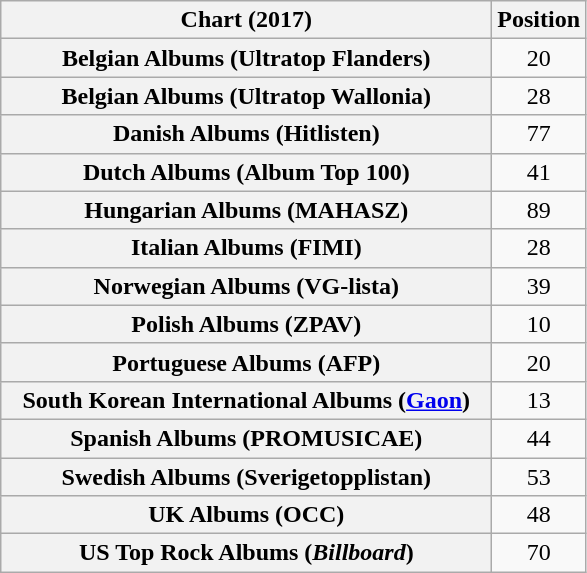<table class="wikitable sortable plainrowheaders" style="text-align:center">
<tr>
<th scope="col" style="width:20em;">Chart (2017)</th>
<th scope="col">Position</th>
</tr>
<tr>
<th scope="row">Belgian Albums (Ultratop Flanders)</th>
<td>20</td>
</tr>
<tr>
<th scope="row">Belgian Albums (Ultratop Wallonia)</th>
<td>28</td>
</tr>
<tr>
<th scope="row">Danish Albums (Hitlisten)</th>
<td>77</td>
</tr>
<tr>
<th scope="row">Dutch Albums (Album Top 100)</th>
<td>41</td>
</tr>
<tr>
<th scope="row">Hungarian Albums (MAHASZ)</th>
<td>89</td>
</tr>
<tr>
<th scope="row">Italian Albums (FIMI)</th>
<td>28</td>
</tr>
<tr>
<th scope="row">Norwegian Albums (VG-lista)</th>
<td>39</td>
</tr>
<tr>
<th scope="row">Polish Albums (ZPAV)</th>
<td>10</td>
</tr>
<tr>
<th scope="row">Portuguese Albums (AFP)</th>
<td>20</td>
</tr>
<tr>
<th scope="row">South Korean International Albums (<a href='#'>Gaon</a>)</th>
<td>13</td>
</tr>
<tr>
<th scope="row">Spanish Albums (PROMUSICAE)</th>
<td>44</td>
</tr>
<tr>
<th scope="row">Swedish Albums (Sverigetopplistan)</th>
<td>53</td>
</tr>
<tr>
<th scope="row">UK Albums (OCC)</th>
<td>48</td>
</tr>
<tr>
<th scope="row">US Top Rock Albums (<em>Billboard</em>)</th>
<td>70</td>
</tr>
</table>
